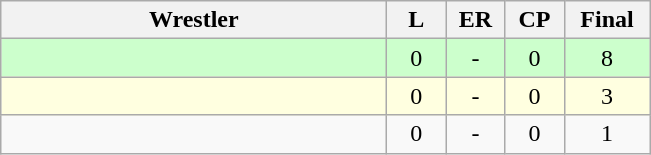<table class="wikitable" style="text-align: center;" |>
<tr>
<th width="250">Wrestler</th>
<th width="32">L</th>
<th width="32">ER</th>
<th width="32">CP</th>
<th width="50">Final</th>
</tr>
<tr bgcolor="ccffcc">
<td style="text-align:left;"></td>
<td>0</td>
<td>-</td>
<td>0</td>
<td>8</td>
</tr>
<tr bgcolor="lightyellow">
<td style="text-align:left;"></td>
<td>0</td>
<td>-</td>
<td>0</td>
<td>3</td>
</tr>
<tr>
<td style="text-align:left;"></td>
<td>0</td>
<td>-</td>
<td>0</td>
<td>1</td>
</tr>
</table>
